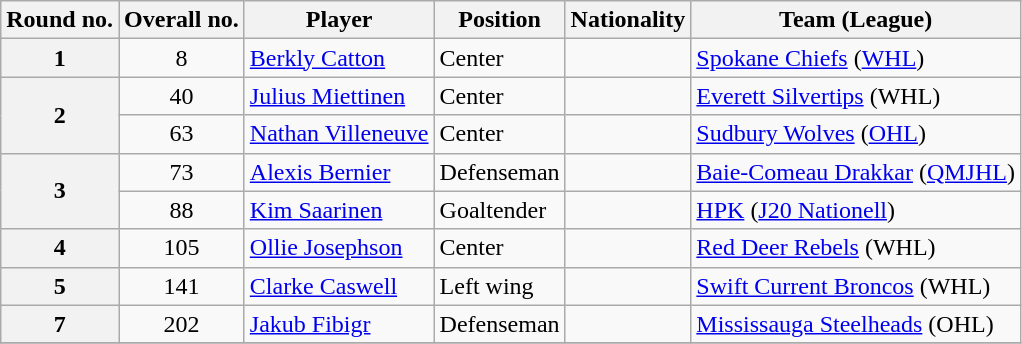<table class="wikitable">
<tr>
<th scope="col">Round no.</th>
<th scope="col">Overall no.</th>
<th scope="col">Player</th>
<th scope="col">Position</th>
<th scope="col">Nationality</th>
<th scope="col">Team (League)</th>
</tr>
<tr>
<th scope="row" style="text-align:center;">1</th>
<td style="text-align:center;">8</td>
<td><a href='#'>Berkly Catton</a></td>
<td>Center</td>
<td></td>
<td><a href='#'>Spokane Chiefs</a> (<a href='#'>WHL</a>)</td>
</tr>
<tr>
<th rowspan="2" scope="rowgroup" style="text-align:center;">2</th>
<td style="text-align:center;">40</td>
<td><a href='#'>Julius Miettinen</a></td>
<td>Center</td>
<td></td>
<td><a href='#'>Everett Silvertips</a> (WHL)</td>
</tr>
<tr>
<td style="text-align:center;">63</td>
<td><a href='#'>Nathan Villeneuve</a></td>
<td>Center</td>
<td></td>
<td><a href='#'>Sudbury Wolves</a> (<a href='#'>OHL</a>)</td>
</tr>
<tr>
<th rowspan="2" scope="row" style="text-align:center;">3</th>
<td style="text-align:center;">73</td>
<td><a href='#'>Alexis Bernier</a></td>
<td>Defenseman</td>
<td></td>
<td><a href='#'>Baie-Comeau Drakkar</a> (<a href='#'>QMJHL</a>)</td>
</tr>
<tr>
<td style="text-align:center;">88</td>
<td><a href='#'>Kim Saarinen</a></td>
<td>Goaltender</td>
<td></td>
<td><a href='#'>HPK</a> (<a href='#'>J20 Nationell</a>)</td>
</tr>
<tr>
<th scope="row" style="text-align:center;">4</th>
<td style="text-align:center;">105</td>
<td><a href='#'>Ollie Josephson</a></td>
<td>Center</td>
<td></td>
<td><a href='#'>Red Deer Rebels</a> (WHL)</td>
</tr>
<tr>
<th scope="row" style="text-align:center;">5</th>
<td style="text-align:center;">141</td>
<td><a href='#'>Clarke Caswell</a></td>
<td>Left wing</td>
<td></td>
<td><a href='#'>Swift Current Broncos</a> (WHL)</td>
</tr>
<tr>
<th scope="row" style="text-align:center;">7</th>
<td style="text-align:center;">202</td>
<td><a href='#'>Jakub Fibigr</a></td>
<td>Defenseman</td>
<td></td>
<td><a href='#'>Mississauga Steelheads</a> (OHL)</td>
</tr>
<tr>
</tr>
</table>
